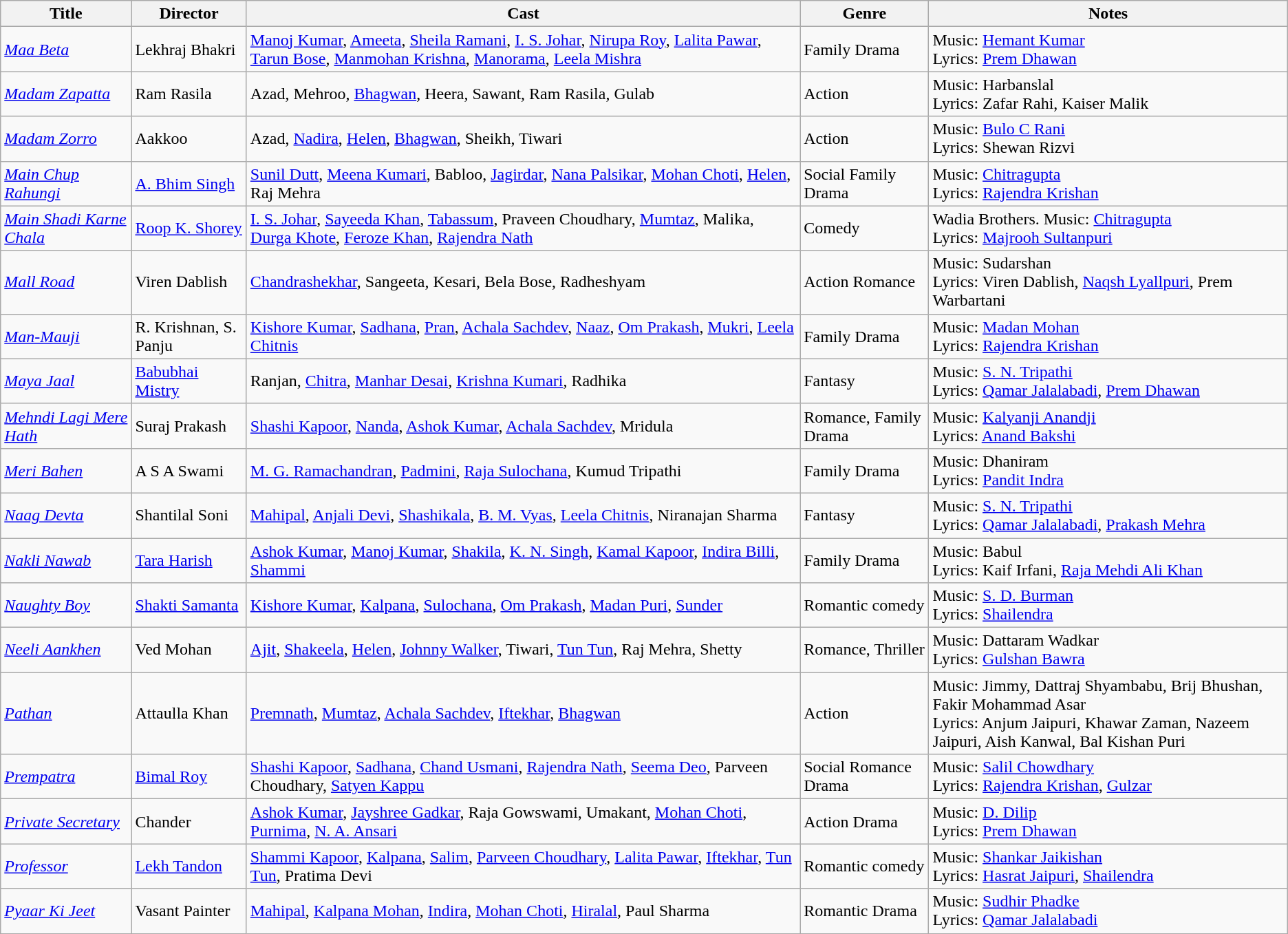<table class="wikitable">
<tr>
<th>Title</th>
<th>Director</th>
<th>Cast</th>
<th>Genre</th>
<th>Notes</th>
</tr>
<tr>
<td><em><a href='#'>Maa Beta</a></em></td>
<td>Lekhraj Bhakri</td>
<td><a href='#'>Manoj Kumar</a>, <a href='#'>Ameeta</a>, <a href='#'>Sheila Ramani</a>, <a href='#'>I. S. Johar</a>, <a href='#'>Nirupa Roy</a>, <a href='#'>Lalita Pawar</a>, <a href='#'>Tarun Bose</a>, <a href='#'>Manmohan Krishna</a>, <a href='#'>Manorama</a>, <a href='#'>Leela Mishra</a></td>
<td>Family Drama</td>
<td>Music: <a href='#'>Hemant Kumar</a><br>Lyrics: <a href='#'>Prem Dhawan</a></td>
</tr>
<tr>
<td><em><a href='#'>Madam Zapatta</a></em></td>
<td>Ram Rasila</td>
<td>Azad, Mehroo, <a href='#'>Bhagwan</a>, Heera, Sawant, Ram Rasila, Gulab</td>
<td>Action</td>
<td>Music: Harbanslal<br>Lyrics: Zafar Rahi, Kaiser Malik</td>
</tr>
<tr>
<td><em><a href='#'>Madam Zorro</a></em></td>
<td>Aakkoo</td>
<td>Azad, <a href='#'>Nadira</a>, <a href='#'>Helen</a>, <a href='#'>Bhagwan</a>, Sheikh, Tiwari</td>
<td>Action</td>
<td>Music: <a href='#'>Bulo C Rani</a><br>Lyrics: Shewan Rizvi</td>
</tr>
<tr>
<td><em><a href='#'>Main Chup Rahungi</a></em></td>
<td><a href='#'>A. Bhim Singh</a></td>
<td><a href='#'>Sunil Dutt</a>, <a href='#'>Meena Kumari</a>,  Babloo, <a href='#'>Jagirdar</a>, <a href='#'>Nana Palsikar</a>, <a href='#'>Mohan Choti</a>, <a href='#'>Helen</a>, Raj Mehra</td>
<td>Social Family Drama</td>
<td>Music: <a href='#'>Chitragupta</a><br>Lyrics: <a href='#'>Rajendra Krishan</a></td>
</tr>
<tr>
<td><em><a href='#'>Main Shadi Karne Chala</a></em></td>
<td><a href='#'>Roop K. Shorey</a></td>
<td><a href='#'>I. S. Johar</a>, <a href='#'>Sayeeda Khan</a>, <a href='#'>Tabassum</a>, Praveen Choudhary, <a href='#'>Mumtaz</a>, Malika, <a href='#'>Durga Khote</a>, <a href='#'>Feroze Khan</a>, <a href='#'>Rajendra Nath</a></td>
<td>Comedy</td>
<td>Wadia Brothers. Music: <a href='#'>Chitragupta</a><br>Lyrics: <a href='#'>Majrooh Sultanpuri</a></td>
</tr>
<tr>
<td><em><a href='#'>Mall Road</a></em></td>
<td>Viren Dablish</td>
<td><a href='#'>Chandrashekhar</a>, Sangeeta, Kesari, Bela Bose, Radheshyam</td>
<td>Action Romance</td>
<td>Music: Sudarshan<br>Lyrics: Viren Dablish, <a href='#'>Naqsh Lyallpuri</a>, Prem Warbartani</td>
</tr>
<tr>
<td><em><a href='#'>Man-Mauji</a></em></td>
<td>R. Krishnan, S. Panju</td>
<td><a href='#'>Kishore Kumar</a>, <a href='#'>Sadhana</a>, <a href='#'>Pran</a>, <a href='#'>Achala Sachdev</a>, <a href='#'>Naaz</a>, <a href='#'>Om Prakash</a>, <a href='#'>Mukri</a>, <a href='#'>Leela Chitnis</a></td>
<td>Family Drama</td>
<td>Music: <a href='#'>Madan Mohan</a><br>Lyrics: <a href='#'>Rajendra Krishan</a></td>
</tr>
<tr>
<td><em><a href='#'>Maya Jaal</a></em></td>
<td><a href='#'>Babubhai Mistry</a></td>
<td>Ranjan, <a href='#'>Chitra</a>, <a href='#'>Manhar Desai</a>, <a href='#'>Krishna Kumari</a>, Radhika</td>
<td>Fantasy</td>
<td>Music: <a href='#'>S. N. Tripathi</a><br>Lyrics: <a href='#'>Qamar Jalalabadi</a>, <a href='#'>Prem Dhawan</a></td>
</tr>
<tr>
<td><em><a href='#'>Mehndi Lagi Mere Hath</a></em></td>
<td>Suraj Prakash</td>
<td><a href='#'>Shashi Kapoor</a>, <a href='#'>Nanda</a>, <a href='#'>Ashok Kumar</a>, <a href='#'>Achala Sachdev</a>, Mridula</td>
<td>Romance, Family Drama</td>
<td>Music: <a href='#'>Kalyanji Anandji</a><br>Lyrics: <a href='#'>Anand Bakshi</a></td>
</tr>
<tr>
<td><em><a href='#'>Meri Bahen</a></em></td>
<td>A S A Swami</td>
<td><a href='#'>M. G. Ramachandran</a>, <a href='#'>Padmini</a>, <a href='#'>Raja Sulochana</a>, Kumud Tripathi</td>
<td>Family Drama</td>
<td>Music: Dhaniram<br>Lyrics: <a href='#'>Pandit Indra</a></td>
</tr>
<tr>
<td><em><a href='#'>Naag Devta</a></em></td>
<td>Shantilal Soni</td>
<td><a href='#'>Mahipal</a>, <a href='#'>Anjali Devi</a>, <a href='#'>Shashikala</a>, <a href='#'>B. M. Vyas</a>, <a href='#'>Leela Chitnis</a>, Niranajan Sharma</td>
<td>Fantasy</td>
<td>Music: <a href='#'>S. N. Tripathi</a><br>Lyrics: <a href='#'>Qamar Jalalabadi</a>, <a href='#'>Prakash Mehra</a></td>
</tr>
<tr>
<td><em><a href='#'>Nakli Nawab</a></em></td>
<td><a href='#'>Tara Harish</a></td>
<td><a href='#'>Ashok Kumar</a>, <a href='#'>Manoj Kumar</a>, <a href='#'>Shakila</a>, <a href='#'>K. N. Singh</a>, <a href='#'>Kamal Kapoor</a>, <a href='#'>Indira Billi</a>, <a href='#'>Shammi</a></td>
<td>Family Drama</td>
<td>Music: Babul<br>Lyrics: Kaif Irfani, <a href='#'>Raja Mehdi Ali Khan</a></td>
</tr>
<tr>
<td><em><a href='#'>Naughty Boy</a></em></td>
<td><a href='#'>Shakti Samanta</a></td>
<td><a href='#'>Kishore Kumar</a>, <a href='#'>Kalpana</a>, <a href='#'>Sulochana</a>, <a href='#'>Om Prakash</a>, <a href='#'>Madan Puri</a>, <a href='#'>Sunder</a></td>
<td>Romantic comedy</td>
<td>Music: <a href='#'>S. D. Burman</a><br>Lyrics: <a href='#'>Shailendra</a></td>
</tr>
<tr>
<td><em><a href='#'>Neeli Aankhen</a></em></td>
<td>Ved Mohan</td>
<td><a href='#'>Ajit</a>, <a href='#'>Shakeela</a>, <a href='#'>Helen</a>, <a href='#'>Johnny Walker</a>, Tiwari, <a href='#'>Tun Tun</a>, Raj Mehra, Shetty</td>
<td>Romance, Thriller</td>
<td>Music: Dattaram Wadkar<br>Lyrics: <a href='#'>Gulshan Bawra</a></td>
</tr>
<tr>
<td><em><a href='#'>Pathan</a></em></td>
<td>Attaulla Khan</td>
<td><a href='#'>Premnath</a>, <a href='#'>Mumtaz</a>, <a href='#'>Achala Sachdev</a>, <a href='#'>Iftekhar</a>, <a href='#'>Bhagwan</a></td>
<td>Action</td>
<td>Music: Jimmy, Dattraj Shyambabu, Brij Bhushan, Fakir Mohammad Asar<br>Lyrics: Anjum Jaipuri, Khawar Zaman, Nazeem Jaipuri, Aish Kanwal, Bal Kishan Puri</td>
</tr>
<tr>
<td><em><a href='#'>Prempatra</a></em></td>
<td><a href='#'>Bimal Roy</a></td>
<td><a href='#'>Shashi Kapoor</a>, <a href='#'>Sadhana</a>, <a href='#'>Chand Usmani</a>, <a href='#'>Rajendra Nath</a>, <a href='#'>Seema Deo</a>, Parveen Choudhary, <a href='#'>Satyen Kappu</a></td>
<td>Social Romance Drama</td>
<td>Music: <a href='#'>Salil Chowdhary</a><br>Lyrics: <a href='#'>Rajendra Krishan</a>, <a href='#'>Gulzar</a></td>
</tr>
<tr>
<td><em><a href='#'>Private Secretary</a></em></td>
<td>Chander</td>
<td><a href='#'>Ashok Kumar</a>, <a href='#'>Jayshree Gadkar</a>, Raja Gowswami, Umakant, <a href='#'>Mohan Choti</a>, <a href='#'>Purnima</a>, <a href='#'>N. A. Ansari</a></td>
<td>Action Drama</td>
<td>Music: <a href='#'>D. Dilip</a><br>Lyrics: <a href='#'>Prem Dhawan</a></td>
</tr>
<tr>
<td><em><a href='#'>Professor</a></em></td>
<td><a href='#'>Lekh Tandon</a></td>
<td><a href='#'>Shammi Kapoor</a>, <a href='#'>Kalpana</a>, <a href='#'>Salim</a>, <a href='#'>Parveen Choudhary</a>, <a href='#'>Lalita Pawar</a>, <a href='#'>Iftekhar</a>, <a href='#'>Tun Tun</a>, Pratima Devi</td>
<td>Romantic comedy</td>
<td>Music: <a href='#'>Shankar Jaikishan</a><br>Lyrics: <a href='#'>Hasrat Jaipuri</a>, <a href='#'>Shailendra</a></td>
</tr>
<tr>
<td><em><a href='#'>Pyaar Ki Jeet</a></em></td>
<td>Vasant Painter</td>
<td><a href='#'>Mahipal</a>, <a href='#'>Kalpana Mohan</a>, <a href='#'>Indira</a>, <a href='#'>Mohan Choti</a>, <a href='#'>Hiralal</a>, Paul Sharma</td>
<td>Romantic Drama</td>
<td>Music: <a href='#'>Sudhir Phadke</a><br>Lyrics: <a href='#'>Qamar Jalalabadi</a></td>
</tr>
</table>
